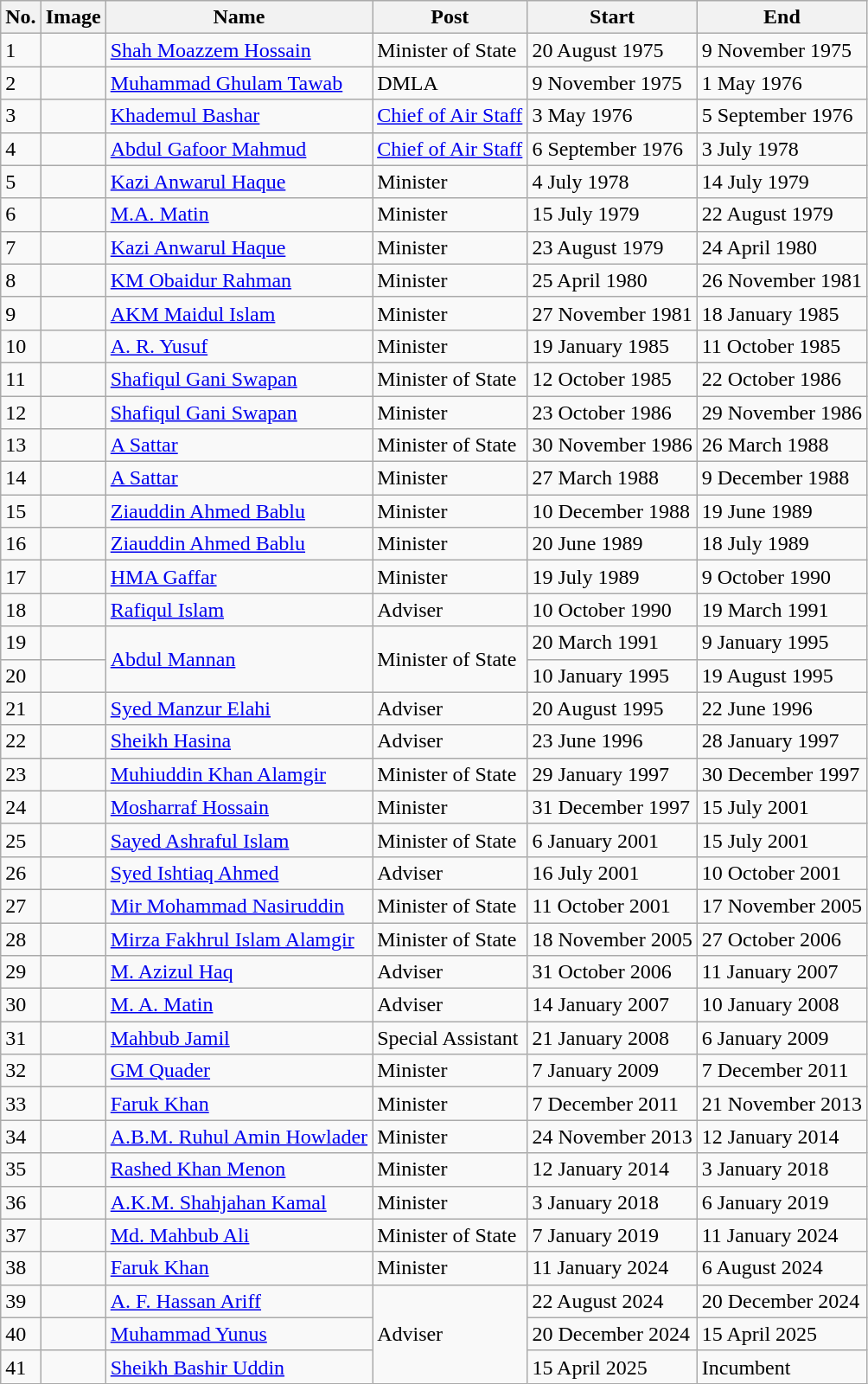<table class="wikitable sortable">
<tr>
<th align="center">No.</th>
<th align="center">Image</th>
<th align="center">Name</th>
<th align="center">Post</th>
<th align="center">Start</th>
<th align="center">End</th>
</tr>
<tr>
<td>1</td>
<td></td>
<td><a href='#'>Shah Moazzem Hossain</a></td>
<td>Minister of State</td>
<td>20 August 1975</td>
<td>9 November 1975</td>
</tr>
<tr>
<td>2</td>
<td></td>
<td><a href='#'>Muhammad Ghulam Tawab</a></td>
<td>DMLA</td>
<td>9 November 1975</td>
<td>1 May 1976</td>
</tr>
<tr>
<td>3</td>
<td></td>
<td><a href='#'>Khademul Bashar</a></td>
<td><a href='#'>Chief of Air Staff</a></td>
<td>3 May 1976</td>
<td>5 September 1976</td>
</tr>
<tr>
<td>4</td>
<td></td>
<td><a href='#'>Abdul Gafoor Mahmud</a></td>
<td><a href='#'>Chief of Air Staff</a></td>
<td>6 September 1976</td>
<td>3 July 1978</td>
</tr>
<tr>
<td>5</td>
<td></td>
<td><a href='#'>Kazi Anwarul Haque</a></td>
<td>Minister</td>
<td>4 July 1978</td>
<td>14 July 1979</td>
</tr>
<tr>
<td>6</td>
<td></td>
<td><a href='#'>M.A. Matin</a></td>
<td>Minister</td>
<td>15 July 1979</td>
<td>22 August 1979</td>
</tr>
<tr>
<td>7</td>
<td></td>
<td><a href='#'>Kazi Anwarul Haque</a></td>
<td>Minister</td>
<td>23 August 1979</td>
<td>24 April 1980</td>
</tr>
<tr>
<td>8</td>
<td></td>
<td><a href='#'>KM Obaidur Rahman</a></td>
<td>Minister</td>
<td>25 April 1980</td>
<td>26 November 1981</td>
</tr>
<tr>
<td>9</td>
<td></td>
<td><a href='#'>AKM Maidul Islam</a></td>
<td>Minister</td>
<td>27 November 1981</td>
<td>18 January 1985</td>
</tr>
<tr>
<td>10</td>
<td></td>
<td><a href='#'>A. R. Yusuf</a></td>
<td>Minister</td>
<td>19 January 1985</td>
<td>11 October 1985</td>
</tr>
<tr>
<td>11</td>
<td></td>
<td><a href='#'>Shafiqul Gani Swapan</a></td>
<td>Minister of State</td>
<td>12 October 1985</td>
<td>22 October 1986</td>
</tr>
<tr>
<td>12</td>
<td></td>
<td><a href='#'>Shafiqul Gani Swapan</a></td>
<td>Minister</td>
<td>23 October 1986</td>
<td>29 November 1986</td>
</tr>
<tr>
<td>13</td>
<td></td>
<td><a href='#'>A Sattar</a></td>
<td>Minister of State</td>
<td>30 November 1986</td>
<td>26 March 1988</td>
</tr>
<tr>
<td>14</td>
<td></td>
<td><a href='#'>A Sattar</a></td>
<td>Minister</td>
<td>27 March 1988</td>
<td>9 December 1988</td>
</tr>
<tr>
<td>15</td>
<td></td>
<td><a href='#'>Ziauddin Ahmed Bablu</a></td>
<td>Minister</td>
<td>10 December 1988</td>
<td>19 June 1989</td>
</tr>
<tr>
<td>16</td>
<td></td>
<td><a href='#'>Ziauddin Ahmed Bablu</a></td>
<td>Minister</td>
<td>20 June 1989</td>
<td>18 July 1989</td>
</tr>
<tr>
<td>17</td>
<td></td>
<td><a href='#'>HMA Gaffar</a></td>
<td>Minister</td>
<td>19 July 1989</td>
<td>9 October 1990</td>
</tr>
<tr>
<td>18</td>
<td></td>
<td><a href='#'>Rafiqul Islam</a></td>
<td>Adviser</td>
<td>10 October 1990</td>
<td>19 March 1991</td>
</tr>
<tr>
<td>19</td>
<td></td>
<td rowspan="2"><a href='#'>Abdul Mannan</a></td>
<td rowspan="2">Minister of State</td>
<td>20 March 1991</td>
<td>9 January 1995</td>
</tr>
<tr>
<td>20</td>
<td></td>
<td>10 January 1995</td>
<td>19 August 1995</td>
</tr>
<tr>
<td>21</td>
<td></td>
<td><a href='#'>Syed Manzur Elahi</a></td>
<td>Adviser</td>
<td>20 August 1995</td>
<td>22 June 1996</td>
</tr>
<tr>
<td>22</td>
<td></td>
<td><a href='#'>Sheikh Hasina</a></td>
<td>Adviser</td>
<td>23 June 1996</td>
<td>28 January 1997</td>
</tr>
<tr>
<td>23</td>
<td></td>
<td><a href='#'>Muhiuddin Khan Alamgir</a></td>
<td>Minister of State</td>
<td>29 January 1997</td>
<td>30 December 1997</td>
</tr>
<tr>
<td>24</td>
<td></td>
<td><a href='#'>Mosharraf Hossain</a></td>
<td>Minister</td>
<td>31 December 1997</td>
<td>15 July 2001</td>
</tr>
<tr>
<td>25</td>
<td></td>
<td><a href='#'>Sayed Ashraful Islam</a></td>
<td>Minister of State</td>
<td>6 January 2001</td>
<td>15 July 2001</td>
</tr>
<tr>
<td>26</td>
<td></td>
<td><a href='#'>Syed Ishtiaq Ahmed</a></td>
<td>Adviser</td>
<td>16 July 2001</td>
<td>10 October 2001</td>
</tr>
<tr>
<td>27</td>
<td></td>
<td><a href='#'>Mir Mohammad Nasiruddin</a></td>
<td>Minister of State</td>
<td>11 October 2001</td>
<td>17 November 2005</td>
</tr>
<tr>
<td>28</td>
<td></td>
<td><a href='#'>Mirza Fakhrul Islam Alamgir</a></td>
<td>Minister of State</td>
<td>18 November 2005</td>
<td>27 October 2006</td>
</tr>
<tr>
<td>29</td>
<td></td>
<td><a href='#'>M. Azizul Haq</a></td>
<td>Adviser</td>
<td>31 October 2006</td>
<td>11 January 2007</td>
</tr>
<tr>
<td>30</td>
<td></td>
<td><a href='#'>M. A. Matin</a></td>
<td>Adviser</td>
<td>14 January 2007</td>
<td>10 January 2008</td>
</tr>
<tr>
<td>31</td>
<td></td>
<td><a href='#'>Mahbub Jamil</a></td>
<td>Special Assistant</td>
<td>21 January 2008</td>
<td>6 January 2009</td>
</tr>
<tr>
<td>32</td>
<td></td>
<td><a href='#'>GM Quader</a></td>
<td>Minister</td>
<td>7 January 2009</td>
<td>7 December 2011</td>
</tr>
<tr>
<td>33</td>
<td></td>
<td><a href='#'>Faruk Khan</a></td>
<td>Minister</td>
<td>7 December 2011</td>
<td>21 November 2013</td>
</tr>
<tr>
<td>34</td>
<td></td>
<td><a href='#'>A.B.M. Ruhul Amin Howlader</a></td>
<td>Minister</td>
<td>24 November 2013</td>
<td>12 January 2014</td>
</tr>
<tr>
<td>35</td>
<td></td>
<td><a href='#'>Rashed Khan Menon</a></td>
<td>Minister</td>
<td>12 January 2014</td>
<td>3 January 2018</td>
</tr>
<tr>
<td>36</td>
<td></td>
<td><a href='#'>A.K.M. Shahjahan Kamal</a></td>
<td>Minister</td>
<td>3 January 2018</td>
<td>6 January 2019</td>
</tr>
<tr>
<td>37</td>
<td></td>
<td><a href='#'>Md. Mahbub Ali</a></td>
<td>Minister of State</td>
<td>7 January 2019</td>
<td>11 January 2024</td>
</tr>
<tr>
<td>38</td>
<td></td>
<td><a href='#'>Faruk Khan</a></td>
<td>Minister</td>
<td>11 January 2024</td>
<td>6 August 2024</td>
</tr>
<tr>
<td>39</td>
<td></td>
<td><a href='#'>A. F. Hassan Ariff</a></td>
<td rowspan="3">Adviser</td>
<td>22 August 2024</td>
<td>20 December 2024</td>
</tr>
<tr>
<td>40</td>
<td></td>
<td><a href='#'>Muhammad Yunus</a></td>
<td>20 December 2024</td>
<td>15 April 2025</td>
</tr>
<tr>
<td>41</td>
<td></td>
<td><a href='#'>Sheikh Bashir Uddin</a></td>
<td>15 April 2025</td>
<td>Incumbent</td>
</tr>
</table>
